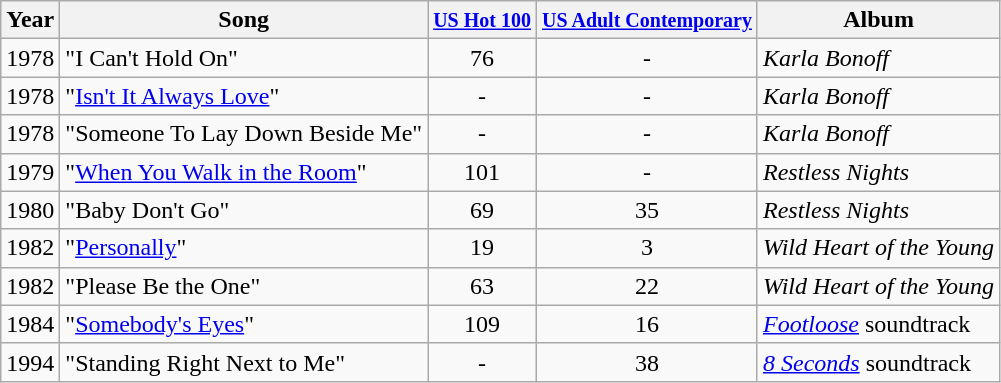<table class="wikitable">
<tr>
<th>Year</th>
<th>Song</th>
<th><small><a href='#'>US Hot 100</a></small></th>
<th><small><a href='#'>US Adult Contemporary</a></small></th>
<th>Album</th>
</tr>
<tr>
<td>1978</td>
<td>"I Can't Hold On"</td>
<td align="center">76</td>
<td align="center">-</td>
<td><em>Karla Bonoff</em></td>
</tr>
<tr>
<td>1978</td>
<td>"<a href='#'>Isn't It Always Love</a>"</td>
<td align="center">-</td>
<td align="center">-</td>
<td><em>Karla Bonoff</em></td>
</tr>
<tr>
<td>1978</td>
<td>"Someone To Lay Down Beside Me"</td>
<td align="center">-</td>
<td align="center">-</td>
<td><em>Karla Bonoff</em></td>
</tr>
<tr>
<td>1979</td>
<td>"<a href='#'>When You Walk in the Room</a>"</td>
<td align="center">101</td>
<td align="center">-</td>
<td><em>Restless Nights</em></td>
</tr>
<tr>
<td>1980</td>
<td>"Baby Don't Go"</td>
<td align="center">69</td>
<td align="center">35</td>
<td><em>Restless Nights</em></td>
</tr>
<tr>
<td>1982</td>
<td>"<a href='#'>Personally</a>"</td>
<td align="center">19</td>
<td align="center">3</td>
<td><em>Wild Heart of the Young</em></td>
</tr>
<tr>
<td>1982</td>
<td>"Please Be the One"</td>
<td align="center">63</td>
<td align="center">22</td>
<td><em>Wild Heart of the Young</em></td>
</tr>
<tr>
<td>1984</td>
<td>"<a href='#'>Somebody's Eyes</a>"</td>
<td align="center">109</td>
<td align="center">16</td>
<td><em><a href='#'>Footloose</a></em> soundtrack</td>
</tr>
<tr>
<td>1994</td>
<td>"Standing Right Next to Me"</td>
<td align="center">-</td>
<td align="center">38</td>
<td><em><a href='#'>8 Seconds</a></em> soundtrack</td>
</tr>
</table>
